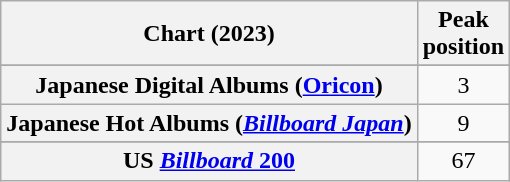<table class="wikitable sortable plainrowheaders" style="text-align:center">
<tr>
<th scope="col">Chart (2023)</th>
<th scope="col">Peak<br>position</th>
</tr>
<tr>
</tr>
<tr>
</tr>
<tr>
</tr>
<tr>
</tr>
<tr>
</tr>
<tr>
</tr>
<tr>
</tr>
<tr>
</tr>
<tr>
</tr>
<tr>
</tr>
<tr>
</tr>
<tr>
<th scope="row">Japanese Digital Albums (<a href='#'>Oricon</a>)</th>
<td>3</td>
</tr>
<tr>
<th scope="row">Japanese Hot Albums (<em><a href='#'>Billboard Japan</a></em>)</th>
<td>9</td>
</tr>
<tr>
</tr>
<tr>
</tr>
<tr>
</tr>
<tr>
</tr>
<tr>
</tr>
<tr>
</tr>
<tr>
<th scope="row">US <a href='#'><em>Billboard</em> 200</a></th>
<td>67</td>
</tr>
</table>
